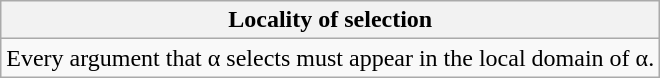<table class="wikitable">
<tr>
<th>Locality of selection</th>
</tr>
<tr>
<td>Every argument that α selects must appear in the local domain of α.</td>
</tr>
</table>
